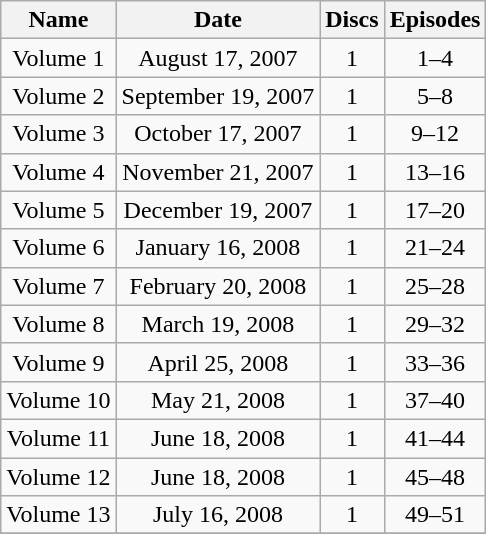<table class="wikitable" style="text-align:center;">
<tr>
<th>Name</th>
<th>Date</th>
<th>Discs</th>
<th>Episodes</th>
</tr>
<tr>
<td>Volume 1</td>
<td>August 17, 2007</td>
<td>1</td>
<td>1–4</td>
</tr>
<tr>
<td>Volume 2</td>
<td>September 19, 2007</td>
<td>1</td>
<td>5–8</td>
</tr>
<tr>
<td>Volume 3</td>
<td>October 17, 2007</td>
<td>1</td>
<td>9–12</td>
</tr>
<tr>
<td>Volume 4</td>
<td>November 21, 2007</td>
<td>1</td>
<td>13–16</td>
</tr>
<tr>
<td>Volume 5</td>
<td>December 19, 2007</td>
<td>1</td>
<td>17–20</td>
</tr>
<tr>
<td>Volume 6</td>
<td>January 16, 2008</td>
<td>1</td>
<td>21–24</td>
</tr>
<tr>
<td>Volume 7</td>
<td>February 20, 2008</td>
<td>1</td>
<td>25–28</td>
</tr>
<tr>
<td>Volume 8</td>
<td>March 19, 2008</td>
<td>1</td>
<td>29–32</td>
</tr>
<tr>
<td>Volume 9</td>
<td>April 25, 2008</td>
<td>1</td>
<td>33–36</td>
</tr>
<tr>
<td>Volume 10</td>
<td>May 21, 2008</td>
<td>1</td>
<td>37–40</td>
</tr>
<tr>
<td>Volume 11</td>
<td>June 18, 2008</td>
<td>1</td>
<td>41–44</td>
</tr>
<tr>
<td>Volume 12</td>
<td>June 18, 2008</td>
<td>1</td>
<td>45–48</td>
</tr>
<tr>
<td>Volume 13</td>
<td>July 16, 2008</td>
<td>1</td>
<td>49–51</td>
</tr>
<tr>
</tr>
</table>
